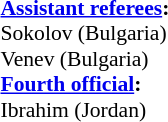<table width=50% style="font-size: 90%">
<tr>
<td><br><strong><a href='#'>Assistant referees</a>:</strong>
<br>Sokolov (Bulgaria)
<br>Venev (Bulgaria)
<br><strong><a href='#'>Fourth official</a>:</strong>
<br>Ibrahim (Jordan)</td>
</tr>
</table>
